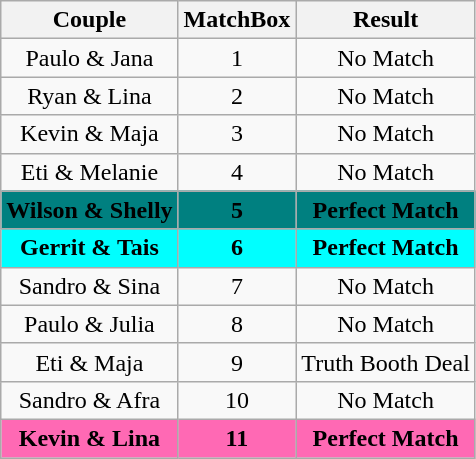<table class="wikitable" style="text-align:center;">
<tr valign="bottom">
<th>Couple</th>
<th>MatchBox</th>
<th>Result</th>
</tr>
<tr valign="top">
<td>Paulo & Jana</td>
<td>1</td>
<td>No Match</td>
</tr>
<tr>
<td>Ryan & Lina</td>
<td>2</td>
<td>No Match</td>
</tr>
<tr>
<td>Kevin & Maja</td>
<td>3</td>
<td>No Match</td>
</tr>
<tr>
<td>Eti & Melanie</td>
<td>4</td>
<td>No Match</td>
</tr>
<tr>
<td style="background:teal"><strong>Wilson & Shelly</strong></td>
<td style="background:teal"><strong>5</strong></td>
<td style="background:teal"><strong>Perfect Match</strong></td>
</tr>
<tr>
<td style="background:aqua"><strong>Gerrit & Tais</strong></td>
<td style="background:aqua"><strong>6</strong></td>
<td style="background:aqua"><strong>Perfect Match</strong></td>
</tr>
<tr>
<td>Sandro & Sina</td>
<td>7</td>
<td>No Match</td>
</tr>
<tr>
<td>Paulo & Julia</td>
<td>8</td>
<td>No Match</td>
</tr>
<tr>
<td>Eti & Maja</td>
<td>9</td>
<td>Truth Booth Deal</td>
</tr>
<tr>
<td>Sandro & Afra</td>
<td>10</td>
<td>No Match</td>
</tr>
<tr>
<td style="background:hotpink"><strong>Kevin & Lina</strong></td>
<td style="background:hotpink"><strong>11</strong></td>
<td style="background:hotpink"><strong>Perfect Match</strong></td>
</tr>
</table>
